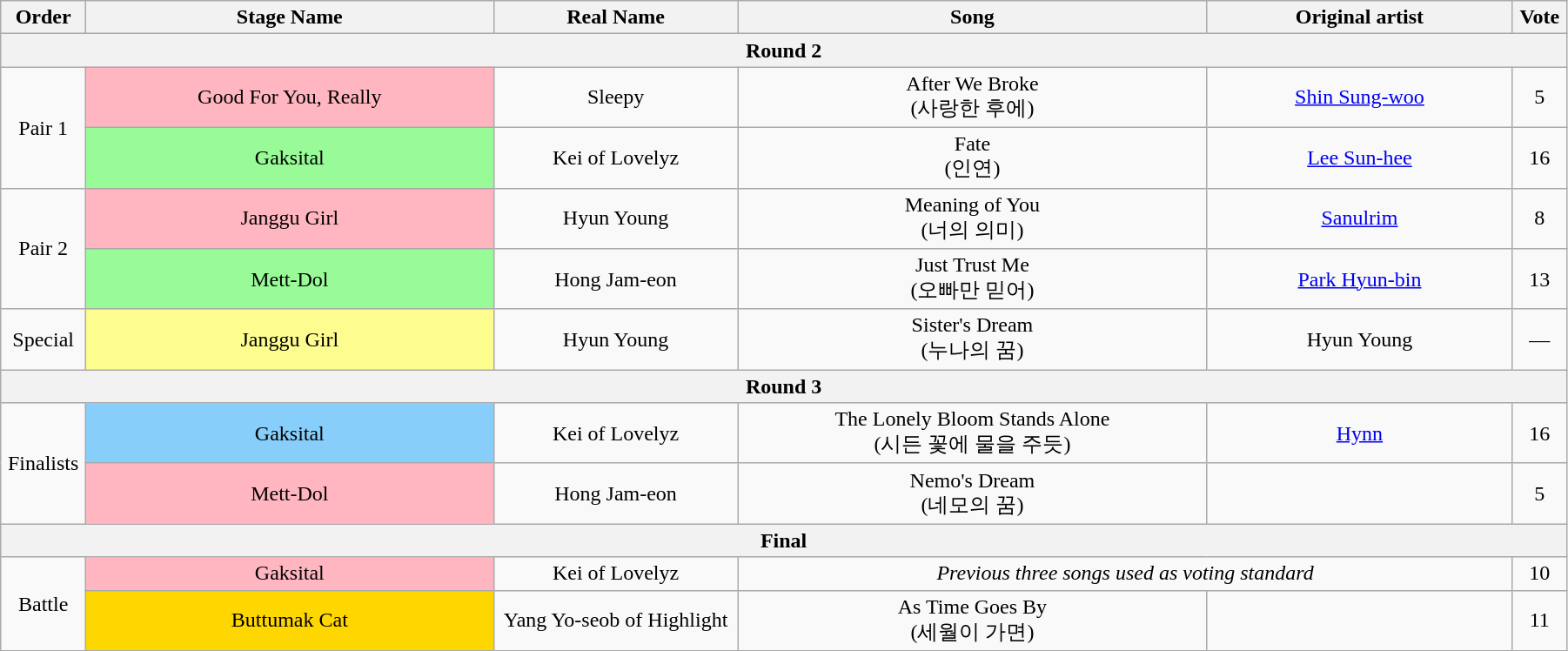<table class="wikitable" style="text-align:center; width:95%;">
<tr>
<th style="width:1%;">Order</th>
<th style="width:20%;">Stage Name</th>
<th style="width:12%;">Real Name</th>
<th style="width:23%;">Song</th>
<th style="width:15%;">Original artist</th>
<th style="width:1%;">Vote</th>
</tr>
<tr>
<th colspan=6>Round 2</th>
</tr>
<tr>
<td rowspan=2>Pair 1</td>
<td bgcolor="lightpink">Good For You, Really</td>
<td>Sleepy</td>
<td>After We Broke<br>(사랑한 후에)</td>
<td><a href='#'>Shin Sung-woo</a></td>
<td>5</td>
</tr>
<tr>
<td bgcolor="palegreen">Gaksital</td>
<td>Kei of Lovelyz</td>
<td>Fate<br>(인연)</td>
<td><a href='#'>Lee Sun-hee</a></td>
<td>16</td>
</tr>
<tr>
<td rowspan=2>Pair 2</td>
<td bgcolor="lightpink">Janggu Girl</td>
<td>Hyun Young</td>
<td>Meaning of You<br>(너의 의미)</td>
<td><a href='#'>Sanulrim</a></td>
<td>8</td>
</tr>
<tr>
<td bgcolor="palegreen">Mett-Dol</td>
<td>Hong Jam-eon</td>
<td>Just Trust Me<br>(오빠만 믿어)</td>
<td><a href='#'>Park Hyun-bin</a></td>
<td>13</td>
</tr>
<tr>
<td>Special</td>
<td bgcolor="#FDFC8F">Janggu Girl</td>
<td>Hyun Young</td>
<td>Sister's Dream<br>(누나의 꿈)</td>
<td>Hyun Young</td>
<td>—</td>
</tr>
<tr>
<th colspan=6>Round 3</th>
</tr>
<tr>
<td rowspan=2>Finalists</td>
<td bgcolor="lightskyblue">Gaksital</td>
<td>Kei of Lovelyz</td>
<td>The Lonely Bloom Stands Alone<br>(시든 꽃에 물을 주듯)</td>
<td><a href='#'>Hynn</a></td>
<td>16</td>
</tr>
<tr>
<td bgcolor="lightpink">Mett-Dol</td>
<td>Hong Jam-eon</td>
<td>Nemo's Dream<br>(네모의 꿈)</td>
<td></td>
<td>5</td>
</tr>
<tr>
<th colspan=6>Final</th>
</tr>
<tr>
<td rowspan=2>Battle</td>
<td bgcolor="lightpink">Gaksital</td>
<td>Kei of Lovelyz</td>
<td colspan=2><em>Previous three songs used as voting standard</em></td>
<td>10</td>
</tr>
<tr>
<td bgcolor="gold">Buttumak Cat</td>
<td>Yang Yo-seob of Highlight</td>
<td>As Time Goes By<br>(세월이 가면)</td>
<td></td>
<td>11</td>
</tr>
</table>
